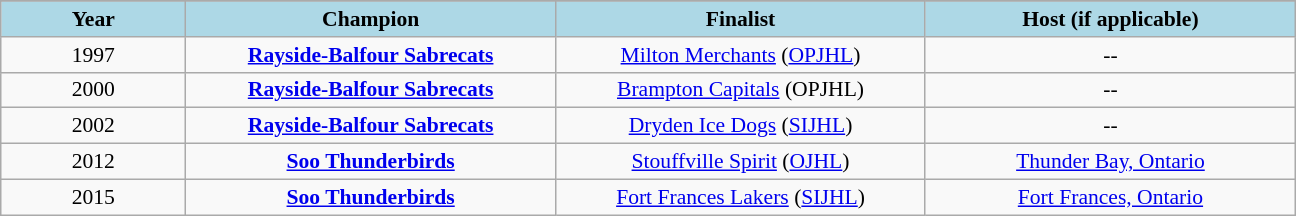<table class=wikitable style="text-align:center; font-size:90%;">
<tr style="text-align:center;">
</tr>
<tr>
<th style="background:#add8e6; width:10%;"><strong>Year</strong></th>
<th style="background:#add8e6; width:20%;"><strong>Champion</strong></th>
<th style="background:#add8e6; width:20%;"><strong>Finalist</strong></th>
<th style="background:#add8e6; width:20%;"><strong>Host (if applicable)</strong></th>
</tr>
<tr style="text-align:center;">
<td>1997</td>
<td><strong><a href='#'>Rayside-Balfour Sabrecats</a></strong></td>
<td><a href='#'>Milton Merchants</a> (<a href='#'>OPJHL</a>)</td>
<td>--</td>
</tr>
<tr style="text-align:center;">
<td>2000</td>
<td><strong><a href='#'>Rayside-Balfour Sabrecats</a></strong></td>
<td><a href='#'>Brampton Capitals</a>	(OPJHL)</td>
<td>--</td>
</tr>
<tr style="text-align:center;">
<td>2002</td>
<td><strong><a href='#'>Rayside-Balfour Sabrecats</a></strong></td>
<td><a href='#'>Dryden Ice Dogs</a> (<a href='#'>SIJHL</a>)</td>
<td>--</td>
</tr>
<tr style="text-align:center;">
<td>2012</td>
<td><strong><a href='#'>Soo Thunderbirds</a></strong></td>
<td><a href='#'>Stouffville Spirit</a> (<a href='#'>OJHL</a>)</td>
<td><a href='#'>Thunder Bay, Ontario</a></td>
</tr>
<tr style="text-align:center;">
<td>2015</td>
<td><strong><a href='#'>Soo Thunderbirds</a></strong></td>
<td><a href='#'>Fort Frances Lakers</a> (<a href='#'>SIJHL</a>)</td>
<td><a href='#'>Fort Frances, Ontario</a></td>
</tr>
</table>
